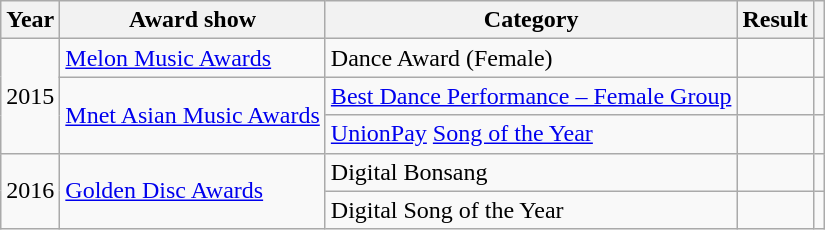<table class="sortable wikitable">
<tr>
<th>Year</th>
<th>Award show</th>
<th>Category</th>
<th>Result</th>
<th class="unsortable"></th>
</tr>
<tr>
<td rowspan="3">2015</td>
<td><a href='#'>Melon Music Awards</a></td>
<td>Dance Award (Female)</td>
<td></td>
<td align="center"></td>
</tr>
<tr>
<td rowspan="2"><a href='#'>Mnet Asian Music Awards</a></td>
<td><a href='#'>Best Dance Performance – Female Group</a></td>
<td></td>
<td align="center"></td>
</tr>
<tr>
<td><a href='#'>UnionPay</a> <a href='#'>Song of the Year</a></td>
<td></td>
<td align="center"></td>
</tr>
<tr>
<td rowspan="2">2016</td>
<td rowspan="2"><a href='#'>Golden Disc Awards</a></td>
<td>Digital Bonsang</td>
<td></td>
<td align="center"></td>
</tr>
<tr>
<td>Digital Song of the Year</td>
<td></td>
<td align="center"></td>
</tr>
</table>
